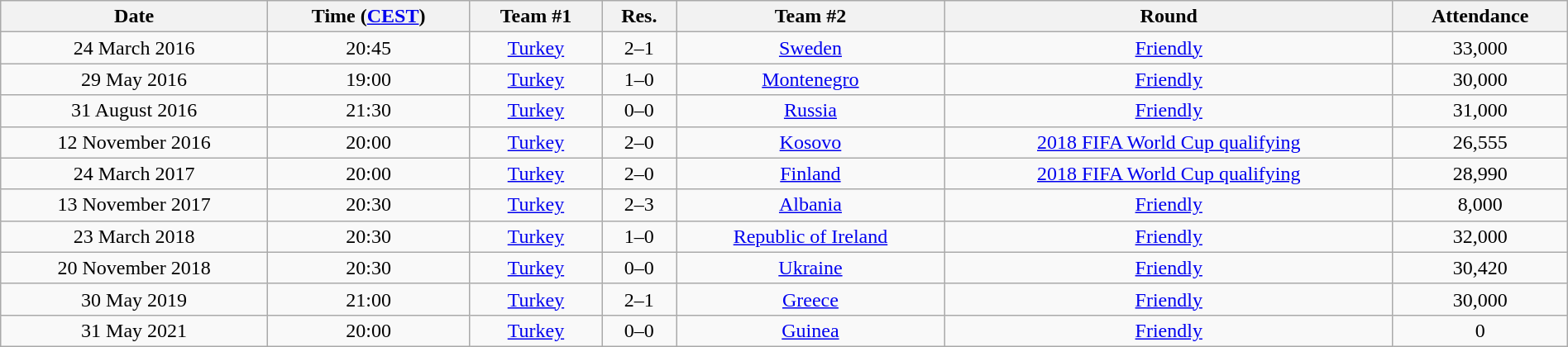<table class="wikitable"  style="text-align:center; width:100%;">
<tr>
<th>Date</th>
<th>Time (<a href='#'>CEST</a>)</th>
<th>Team #1</th>
<th>Res.</th>
<th>Team #2</th>
<th>Round</th>
<th>Attendance</th>
</tr>
<tr>
<td>24 March 2016</td>
<td>20:45</td>
<td> <a href='#'>Turkey</a></td>
<td style="text-align:center;">2–1</td>
<td> <a href='#'>Sweden</a></td>
<td><a href='#'>Friendly</a></td>
<td style="text-align:center;">33,000</td>
</tr>
<tr>
<td>29 May 2016</td>
<td>19:00</td>
<td> <a href='#'>Turkey</a></td>
<td style="text-align:center;">1–0</td>
<td> <a href='#'>Montenegro</a></td>
<td><a href='#'>Friendly</a></td>
<td style="text-align:center;">30,000</td>
</tr>
<tr>
<td>31 August 2016</td>
<td>21:30</td>
<td> <a href='#'>Turkey</a></td>
<td style="text-align:center;">0–0</td>
<td> <a href='#'>Russia</a></td>
<td><a href='#'>Friendly</a></td>
<td style="text-align:center;">31,000</td>
</tr>
<tr>
<td>12 November 2016</td>
<td>20:00</td>
<td> <a href='#'>Turkey</a></td>
<td style="text-align:center;">2–0</td>
<td> <a href='#'>Kosovo</a></td>
<td><a href='#'>2018 FIFA World Cup qualifying</a></td>
<td style="text-align:center;">26,555</td>
</tr>
<tr>
<td>24 March 2017</td>
<td>20:00</td>
<td> <a href='#'>Turkey</a></td>
<td style="text-align:center;">2–0</td>
<td> <a href='#'>Finland</a></td>
<td><a href='#'>2018 FIFA World Cup qualifying</a></td>
<td style="text-align:center;">28,990</td>
</tr>
<tr>
<td>13 November 2017</td>
<td>20:30</td>
<td> <a href='#'>Turkey</a></td>
<td style="text-align:center;">2–3</td>
<td> <a href='#'>Albania</a></td>
<td><a href='#'>Friendly</a></td>
<td style="text-align:center;">8,000</td>
</tr>
<tr>
<td>23 March 2018</td>
<td>20:30</td>
<td> <a href='#'>Turkey</a></td>
<td style="text-align:center;">1–0</td>
<td> <a href='#'>Republic of Ireland</a></td>
<td><a href='#'>Friendly</a></td>
<td style="text-align:center;">32,000</td>
</tr>
<tr>
<td>20 November 2018</td>
<td>20:30</td>
<td> <a href='#'>Turkey</a></td>
<td style="text-align:center;">0–0</td>
<td> <a href='#'>Ukraine</a></td>
<td><a href='#'>Friendly</a></td>
<td style="text-align:center;">30,420</td>
</tr>
<tr>
<td>30 May 2019</td>
<td>21:00</td>
<td> <a href='#'>Turkey</a></td>
<td style="text-align:center;">2–1</td>
<td> <a href='#'>Greece</a></td>
<td><a href='#'>Friendly</a></td>
<td style="text-align:center;">30,000</td>
</tr>
<tr>
<td>31 May 2021</td>
<td>20:00</td>
<td> <a href='#'>Turkey</a></td>
<td style="text-align:center;">0–0</td>
<td> <a href='#'>Guinea</a></td>
<td><a href='#'>Friendly</a></td>
<td style="text-align:center;">0</td>
</tr>
</table>
